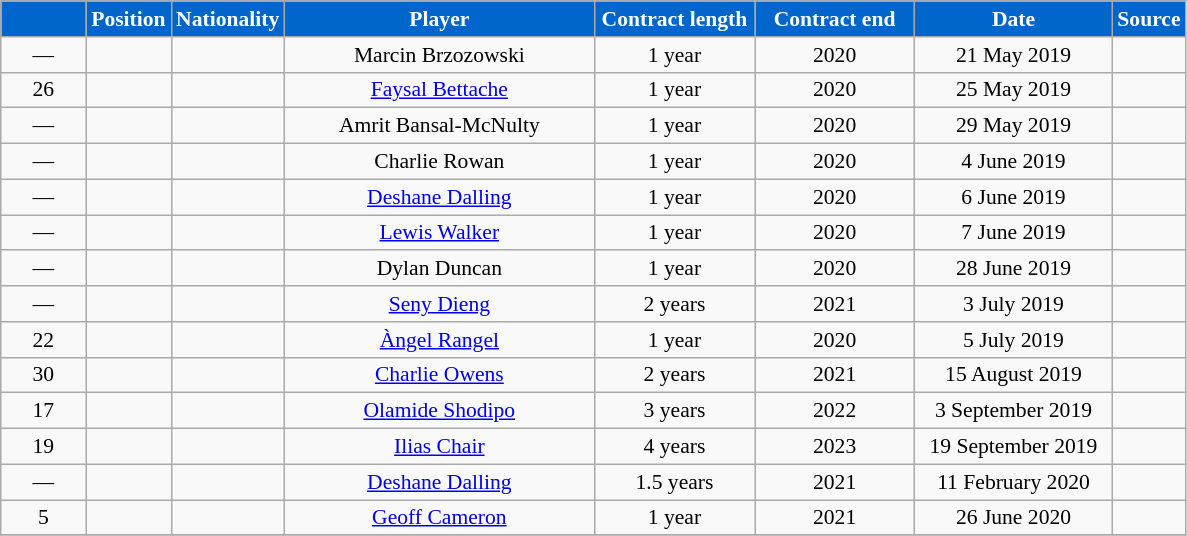<table class="wikitable" style="text-align:center; font-size:90%; ">
<tr>
<th style="background:#0066CC; color:#FFFFFF; width:50px;"></th>
<th style="background:#0066CC; color:#FFFFFF; width:50px;">Position</th>
<th style="background:#0066CC; color:#FFFFFF; width:50px;">Nationality</th>
<th style="background:#0066CC; color:#FFFFFF; width:200px;">Player</th>
<th style="background:#0066CC; color:#FFFFFF; width:100px;">Contract length</th>
<th style="background:#0066CC; color:#FFFFFF; width:100px;">Contract end</th>
<th style="background:#0066CC; color:#FFFFFF; width:125px;">Date</th>
<th style="background:#0066CC; color:#FFFFFF; width:35px;">Source</th>
</tr>
<tr>
<td align=center>—</td>
<td></td>
<td></td>
<td>Marcin Brzozowski</td>
<td>1 year</td>
<td>2020</td>
<td>21 May 2019</td>
<td align=center></td>
</tr>
<tr>
<td align=center>26</td>
<td></td>
<td></td>
<td><a href='#'>Faysal Bettache</a></td>
<td>1 year</td>
<td>2020</td>
<td>25 May 2019</td>
<td align=center></td>
</tr>
<tr>
<td align=center>—</td>
<td></td>
<td></td>
<td>Amrit Bansal-McNulty</td>
<td>1 year</td>
<td>2020</td>
<td>29 May 2019</td>
<td align=center></td>
</tr>
<tr>
<td align=center>—</td>
<td></td>
<td></td>
<td>Charlie Rowan</td>
<td>1 year</td>
<td>2020</td>
<td>4 June 2019</td>
<td align=center></td>
</tr>
<tr>
<td align=center>—</td>
<td></td>
<td></td>
<td><a href='#'>Deshane Dalling</a></td>
<td>1 year</td>
<td>2020</td>
<td>6 June 2019</td>
<td align=center></td>
</tr>
<tr>
<td align=center>—</td>
<td></td>
<td></td>
<td><a href='#'>Lewis Walker</a></td>
<td>1 year</td>
<td>2020</td>
<td>7 June 2019</td>
<td align=center></td>
</tr>
<tr>
<td align=center>—</td>
<td></td>
<td></td>
<td>Dylan Duncan</td>
<td>1 year</td>
<td>2020</td>
<td>28 June 2019</td>
<td align=center></td>
</tr>
<tr>
<td align=center>—</td>
<td></td>
<td></td>
<td><a href='#'>Seny Dieng</a></td>
<td>2 years</td>
<td>2021</td>
<td>3 July 2019</td>
<td align=center></td>
</tr>
<tr>
<td align=center>22</td>
<td></td>
<td></td>
<td><a href='#'>Àngel Rangel</a></td>
<td>1 year</td>
<td>2020</td>
<td>5 July 2019</td>
<td align=center></td>
</tr>
<tr>
<td align=center>30</td>
<td></td>
<td></td>
<td><a href='#'>Charlie Owens</a></td>
<td>2 years</td>
<td>2021</td>
<td>15 August 2019</td>
<td align=center></td>
</tr>
<tr>
<td align=center>17</td>
<td></td>
<td></td>
<td><a href='#'>Olamide Shodipo</a></td>
<td>3 years</td>
<td>2022</td>
<td>3 September 2019</td>
<td align=center></td>
</tr>
<tr>
<td align=center>19</td>
<td></td>
<td></td>
<td><a href='#'>Ilias Chair</a></td>
<td>4 years</td>
<td>2023</td>
<td>19 September 2019</td>
<td align=center></td>
</tr>
<tr>
<td align=center>—</td>
<td></td>
<td></td>
<td><a href='#'>Deshane Dalling</a></td>
<td>1.5 years</td>
<td>2021</td>
<td>11 February 2020</td>
<td align=center></td>
</tr>
<tr>
<td align=center>5</td>
<td></td>
<td></td>
<td><a href='#'>Geoff Cameron</a></td>
<td>1 year</td>
<td>2021</td>
<td>26 June 2020</td>
<td align=center></td>
</tr>
<tr>
</tr>
</table>
